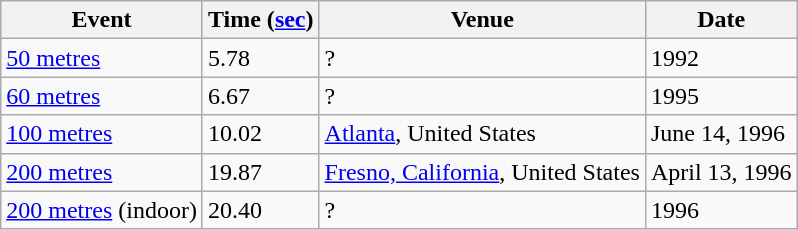<table class=wikitable>
<tr>
<th>Event</th>
<th>Time (<a href='#'>sec</a>)</th>
<th>Venue</th>
<th>Date</th>
</tr>
<tr>
<td><a href='#'>50 metres</a></td>
<td>5.78</td>
<td>?</td>
<td>1992</td>
</tr>
<tr>
<td><a href='#'>60 metres</a></td>
<td>6.67</td>
<td>?</td>
<td>1995</td>
</tr>
<tr>
<td><a href='#'>100 metres</a></td>
<td>10.02</td>
<td><a href='#'>Atlanta</a>, United States</td>
<td>June 14, 1996</td>
</tr>
<tr>
<td><a href='#'>200 metres</a></td>
<td>19.87</td>
<td><a href='#'>Fresno, California</a>, United States</td>
<td>April 13, 1996</td>
</tr>
<tr>
<td><a href='#'>200 metres</a> (indoor)</td>
<td>20.40</td>
<td>?</td>
<td>1996</td>
</tr>
</table>
